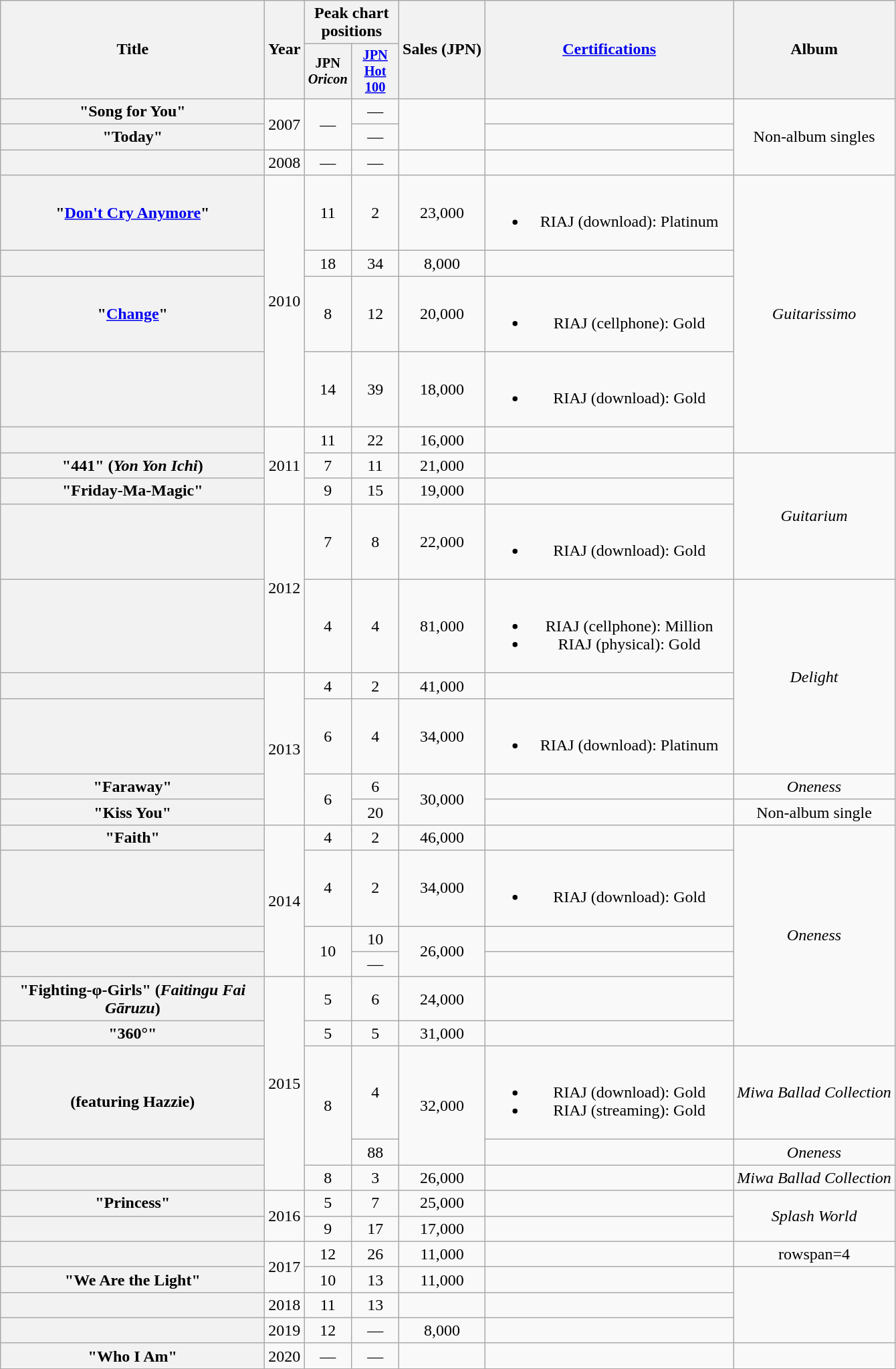<table class="wikitable plainrowheaders" style="text-align:center;">
<tr>
<th scope="col" rowspan="2" style="width:16em;">Title</th>
<th scope="col" rowspan="2">Year</th>
<th scope="col" colspan="2">Peak chart positions</th>
<th scope="col" rowspan="2">Sales (JPN)</th>
<th scope="col" rowspan="2" style="width:15em;"><a href='#'>Certifications</a></th>
<th scope="col" rowspan="2">Album</th>
</tr>
<tr>
<th style="width:3em;font-size:85%">JPN <em>Oricon</em><br></th>
<th style="width:3em;font-size:85%"><a href='#'>JPN Hot 100</a><br></th>
</tr>
<tr>
<th scope="row">"Song for You"</th>
<td rowspan=2>2007</td>
<td rowspan=2>—</td>
<td>—</td>
<td rowspan=2></td>
<td></td>
<td rowspan=3>Non-album singles</td>
</tr>
<tr>
<th scope="row">"Today"</th>
<td>—</td>
<td></td>
</tr>
<tr>
<th scope="row"></th>
<td>2008</td>
<td>—</td>
<td>—</td>
<td></td>
<td></td>
</tr>
<tr>
<th scope="row">"<a href='#'>Don't Cry Anymore</a>"</th>
<td rowspan=4>2010</td>
<td>11</td>
<td>2</td>
<td>23,000</td>
<td><br><ul><li>RIAJ <span>(download)</span>: Platinum</li></ul></td>
<td rowspan=5><em>Guitarissimo</em></td>
</tr>
<tr>
<th scope="row"></th>
<td>18</td>
<td>34</td>
<td>8,000</td>
<td></td>
</tr>
<tr>
<th scope="row">"<a href='#'>Change</a>"</th>
<td>8</td>
<td>12</td>
<td>20,000</td>
<td><br><ul><li>RIAJ <span>(cellphone)</span>: Gold</li></ul></td>
</tr>
<tr>
<th scope="row"></th>
<td>14</td>
<td>39</td>
<td>18,000</td>
<td><br><ul><li>RIAJ <span>(download)</span>: Gold</li></ul></td>
</tr>
<tr>
<th scope="row"></th>
<td rowspan=3>2011</td>
<td>11</td>
<td>22</td>
<td>16,000</td>
<td></td>
</tr>
<tr>
<th scope="row">"441" (<em>Yon Yon Ichi</em>)</th>
<td>7</td>
<td>11</td>
<td>21,000</td>
<td></td>
<td rowspan=3><em>Guitarium</em></td>
</tr>
<tr>
<th scope="row">"Friday-Ma-Magic"</th>
<td>9</td>
<td>15</td>
<td>19,000</td>
<td></td>
</tr>
<tr>
<th scope="row"></th>
<td rowspan=2>2012</td>
<td>7</td>
<td>8</td>
<td>22,000</td>
<td><br><ul><li>RIAJ <span>(download)</span>: Gold</li></ul></td>
</tr>
<tr>
<th scope="row"></th>
<td>4</td>
<td>4</td>
<td>81,000</td>
<td><br><ul><li>RIAJ <span>(cellphone)</span>: Million</li><li>RIAJ <span>(physical)</span>: Gold</li></ul></td>
<td rowspan=3><em>Delight</em></td>
</tr>
<tr>
<th scope="row"></th>
<td rowspan=4>2013</td>
<td>4</td>
<td>2</td>
<td>41,000</td>
<td></td>
</tr>
<tr>
<th scope="row"></th>
<td>6</td>
<td>4</td>
<td>34,000</td>
<td><br><ul><li>RIAJ <span>(download)</span>: Platinum</li></ul></td>
</tr>
<tr>
<th scope="row">"Faraway"</th>
<td rowspan=2>6</td>
<td>6</td>
<td rowspan=2>30,000</td>
<td></td>
<td><em>Oneness</em></td>
</tr>
<tr>
<th scope="row">"Kiss You"</th>
<td>20</td>
<td></td>
<td>Non-album single</td>
</tr>
<tr>
<th scope="row">"Faith"</th>
<td rowspan=4>2014</td>
<td>4</td>
<td>2</td>
<td>46,000</td>
<td></td>
<td rowspan=6><em>Oneness</em></td>
</tr>
<tr>
<th scope="row"></th>
<td>4</td>
<td>2</td>
<td>34,000</td>
<td><br><ul><li>RIAJ <span>(download)</span>: Gold</li></ul></td>
</tr>
<tr>
<th scope="row"></th>
<td rowspan=2>10</td>
<td>10</td>
<td rowspan=2>26,000</td>
<td></td>
</tr>
<tr>
<th scope="row"></th>
<td>—</td>
<td></td>
</tr>
<tr>
<th scope="row">"Fighting-φ-Girls" (<em>Faitingu Fai Gāruzu</em>)</th>
<td rowspan=5>2015</td>
<td>5</td>
<td>6</td>
<td>24,000</td>
<td></td>
</tr>
<tr>
<th scope="row">"360°"</th>
<td>5</td>
<td>5</td>
<td>31,000</td>
<td></td>
</tr>
<tr>
<th scope="row"><br><span>(featuring Hazzie)</span></th>
<td rowspan=2>8</td>
<td>4</td>
<td rowspan=2>32,000</td>
<td><br><ul><li>RIAJ <span>(download)</span>: Gold</li><li>RIAJ <span>(streaming)</span>: Gold</li></ul></td>
<td><em>Miwa Ballad Collection</em></td>
</tr>
<tr>
<th scope="row"></th>
<td>88</td>
<td></td>
<td><em>Oneness</em></td>
</tr>
<tr>
<th scope="row"></th>
<td>8</td>
<td>3</td>
<td>26,000</td>
<td></td>
<td><em>Miwa Ballad Collection</em></td>
</tr>
<tr>
<th scope="row">"Princess"</th>
<td rowspan=2>2016</td>
<td>5</td>
<td>7</td>
<td>25,000</td>
<td></td>
<td rowspan=2><em>Splash World</em></td>
</tr>
<tr>
<th scope="row"></th>
<td>9</td>
<td>17</td>
<td>17,000</td>
<td></td>
</tr>
<tr>
<th scope="row"></th>
<td rowspan=2>2017</td>
<td>12</td>
<td>26</td>
<td>11,000</td>
<td></td>
<td>rowspan=4 </td>
</tr>
<tr>
<th scope="row">"We Are the Light"</th>
<td>10</td>
<td>13</td>
<td>11,000</td>
<td></td>
</tr>
<tr>
<th scope="row"></th>
<td>2018</td>
<td>11</td>
<td>13</td>
<td></td>
<td></td>
</tr>
<tr>
<th scope="row"></th>
<td>2019</td>
<td>12</td>
<td>—</td>
<td>8,000</td>
<td></td>
</tr>
<tr>
<th scope="row">"Who I Am"</th>
<td>2020</td>
<td>—</td>
<td>—</td>
<td></td>
<td></td>
<td></td>
</tr>
</table>
